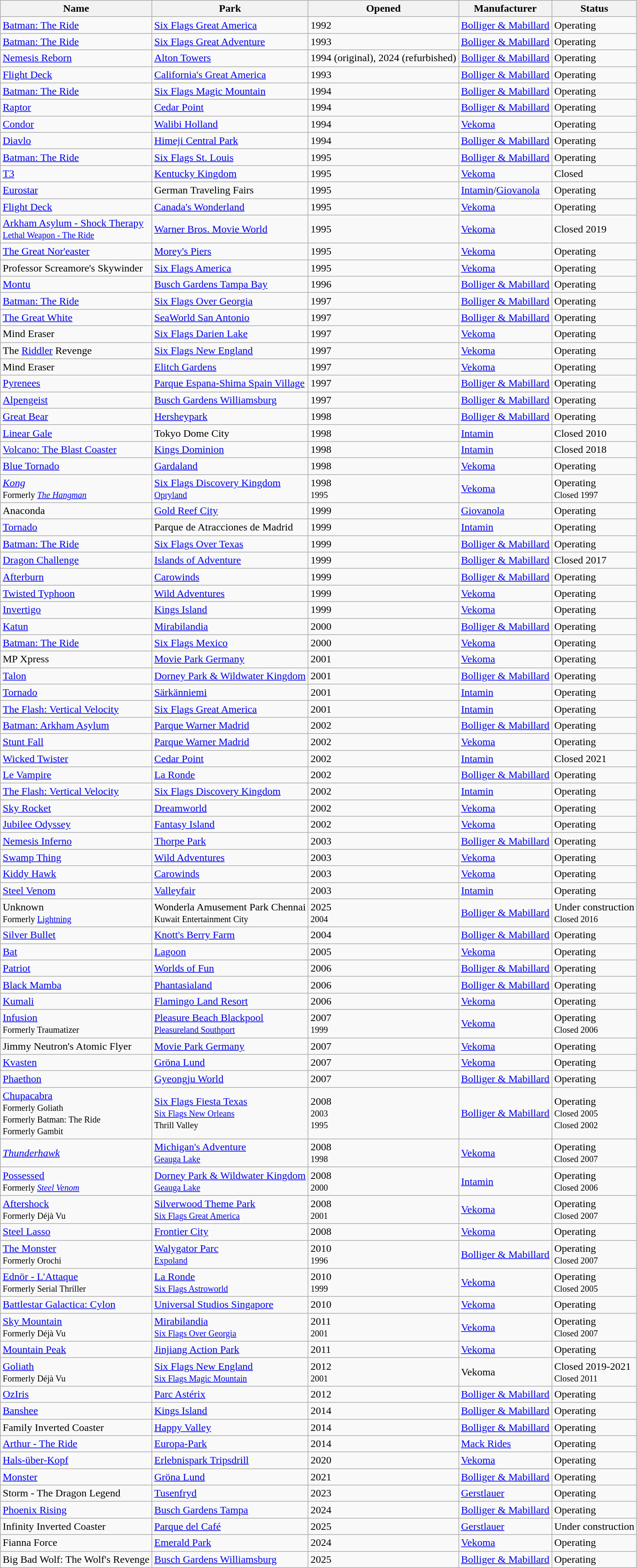<table class= "wikitable sortable">
<tr>
<th>Name</th>
<th>Park</th>
<th>Opened</th>
<th>Manufacturer</th>
<th>Status</th>
</tr>
<tr>
<td><a href='#'>Batman: The Ride</a></td>
<td><a href='#'>Six Flags Great America</a></td>
<td>1992</td>
<td><a href='#'>Bolliger & Mabillard</a></td>
<td>Operating</td>
</tr>
<tr>
<td><a href='#'>Batman: The Ride</a></td>
<td><a href='#'>Six Flags Great Adventure</a></td>
<td>1993</td>
<td><a href='#'>Bolliger & Mabillard</a></td>
<td>Operating</td>
</tr>
<tr>
<td><a href='#'>Nemesis Reborn</a></td>
<td><a href='#'>Alton Towers</a></td>
<td>1994 (original), 2024 (refurbished)</td>
<td><a href='#'>Bolliger & Mabillard</a></td>
<td>Operating</td>
</tr>
<tr>
<td><a href='#'>Flight Deck</a></td>
<td><a href='#'>California's Great America</a></td>
<td>1993</td>
<td><a href='#'>Bolliger & Mabillard</a></td>
<td>Operating</td>
</tr>
<tr>
<td><a href='#'>Batman: The Ride</a></td>
<td><a href='#'>Six Flags Magic Mountain</a></td>
<td>1994</td>
<td><a href='#'>Bolliger & Mabillard</a></td>
<td>Operating</td>
</tr>
<tr>
<td><a href='#'>Raptor</a></td>
<td><a href='#'>Cedar Point</a></td>
<td>1994</td>
<td><a href='#'>Bolliger & Mabillard</a></td>
<td>Operating</td>
</tr>
<tr>
<td><a href='#'>Condor</a></td>
<td><a href='#'>Walibi Holland</a></td>
<td>1994</td>
<td><a href='#'>Vekoma</a></td>
<td>Operating</td>
</tr>
<tr>
<td><a href='#'>Diavlo</a></td>
<td><a href='#'>Himeji Central Park</a></td>
<td>1994</td>
<td><a href='#'>Bolliger & Mabillard</a></td>
<td>Operating</td>
</tr>
<tr>
<td><a href='#'>Batman: The Ride</a></td>
<td><a href='#'>Six Flags St. Louis</a></td>
<td>1995</td>
<td><a href='#'>Bolliger & Mabillard</a></td>
<td>Operating</td>
</tr>
<tr>
<td><a href='#'>T3</a></td>
<td><a href='#'>Kentucky Kingdom</a></td>
<td>1995</td>
<td><a href='#'>Vekoma</a></td>
<td>Closed</td>
</tr>
<tr>
<td><a href='#'>Eurostar</a></td>
<td>German Traveling Fairs</td>
<td>1995</td>
<td><a href='#'>Intamin</a>/<a href='#'>Giovanola</a></td>
<td>Operating</td>
</tr>
<tr>
<td><a href='#'>Flight Deck</a></td>
<td><a href='#'>Canada's Wonderland</a></td>
<td>1995</td>
<td><a href='#'>Vekoma</a></td>
<td>Operating</td>
</tr>
<tr>
<td><a href='#'>Arkham Asylum - Shock Therapy</a><br><small><a href='#'>Lethal Weapon - The Ride</a></small></td>
<td><a href='#'>Warner Bros. Movie World</a></td>
<td>1995</td>
<td><a href='#'>Vekoma</a></td>
<td>Closed 2019</td>
</tr>
<tr>
<td><a href='#'>The Great Nor'easter</a></td>
<td><a href='#'>Morey's Piers</a></td>
<td>1995</td>
<td><a href='#'>Vekoma</a></td>
<td>Operating</td>
</tr>
<tr>
<td>Professor Screamore's Skywinder</td>
<td><a href='#'>Six Flags America</a></td>
<td>1995</td>
<td><a href='#'>Vekoma</a></td>
<td>Operating</td>
</tr>
<tr>
<td><a href='#'>Montu</a></td>
<td><a href='#'>Busch Gardens Tampa Bay</a></td>
<td>1996</td>
<td><a href='#'>Bolliger & Mabillard</a></td>
<td>Operating</td>
</tr>
<tr>
<td><a href='#'>Batman: The Ride</a></td>
<td><a href='#'>Six Flags Over Georgia</a></td>
<td>1997</td>
<td><a href='#'>Bolliger & Mabillard</a></td>
<td>Operating</td>
</tr>
<tr>
<td><a href='#'>The Great White</a></td>
<td><a href='#'>SeaWorld San Antonio</a></td>
<td>1997</td>
<td><a href='#'>Bolliger & Mabillard</a></td>
<td>Operating</td>
</tr>
<tr>
<td>Mind Eraser</td>
<td><a href='#'>Six Flags Darien Lake</a></td>
<td>1997</td>
<td><a href='#'>Vekoma</a></td>
<td>Operating</td>
</tr>
<tr>
<td>The <a href='#'>Riddler</a> Revenge</td>
<td><a href='#'>Six Flags New England</a></td>
<td>1997</td>
<td><a href='#'>Vekoma</a></td>
<td>Operating</td>
</tr>
<tr>
<td>Mind Eraser</td>
<td><a href='#'>Elitch Gardens</a></td>
<td>1997</td>
<td><a href='#'>Vekoma</a></td>
<td>Operating</td>
</tr>
<tr>
<td><a href='#'>Pyrenees</a></td>
<td><a href='#'>Parque Espana-Shima Spain Village</a></td>
<td>1997</td>
<td><a href='#'>Bolliger & Mabillard</a></td>
<td>Operating</td>
</tr>
<tr>
<td><a href='#'>Alpengeist</a></td>
<td><a href='#'>Busch Gardens Williamsburg</a></td>
<td>1997</td>
<td><a href='#'>Bolliger & Mabillard</a></td>
<td>Operating</td>
</tr>
<tr>
<td><a href='#'>Great Bear</a></td>
<td><a href='#'>Hersheypark</a></td>
<td>1998</td>
<td><a href='#'>Bolliger & Mabillard</a></td>
<td>Operating</td>
</tr>
<tr>
<td><a href='#'>Linear Gale</a></td>
<td>Tokyo Dome City</td>
<td>1998</td>
<td><a href='#'>Intamin</a></td>
<td>Closed 2010</td>
</tr>
<tr>
<td><a href='#'>Volcano: The Blast Coaster</a></td>
<td><a href='#'>Kings Dominion</a></td>
<td>1998</td>
<td><a href='#'>Intamin</a></td>
<td>Closed 2018</td>
</tr>
<tr>
<td><a href='#'>Blue Tornado</a></td>
<td><a href='#'>Gardaland</a></td>
<td>1998</td>
<td><a href='#'>Vekoma</a></td>
<td>Operating</td>
</tr>
<tr>
<td><em><a href='#'>Kong</a></em><br><small>Formerly <em><a href='#'>The Hangman</a></em></small></td>
<td><a href='#'>Six Flags Discovery Kingdom</a><br><small><a href='#'>Opryland</a></small></td>
<td>1998<br><small>1995</small></td>
<td><a href='#'>Vekoma</a></td>
<td>Operating<br><small>Closed 1997</small></td>
</tr>
<tr>
<td>Anaconda</td>
<td><a href='#'>Gold Reef City</a></td>
<td>1999</td>
<td><a href='#'>Giovanola</a></td>
<td>Operating</td>
</tr>
<tr>
<td><a href='#'>Tornado</a></td>
<td>Parque de Atracciones de Madrid</td>
<td>1999</td>
<td><a href='#'>Intamin</a></td>
<td>Operating</td>
</tr>
<tr>
<td><a href='#'>Batman: The Ride</a></td>
<td><a href='#'>Six Flags Over Texas</a></td>
<td>1999</td>
<td><a href='#'>Bolliger & Mabillard</a></td>
<td>Operating</td>
</tr>
<tr>
<td><a href='#'>Dragon Challenge</a></td>
<td><a href='#'>Islands of Adventure</a></td>
<td>1999</td>
<td><a href='#'>Bolliger & Mabillard</a></td>
<td>Closed 2017</td>
</tr>
<tr>
<td><a href='#'>Afterburn</a></td>
<td><a href='#'>Carowinds</a></td>
<td>1999</td>
<td><a href='#'>Bolliger & Mabillard</a></td>
<td>Operating</td>
</tr>
<tr>
<td><a href='#'>Twisted Typhoon</a></td>
<td><a href='#'>Wild Adventures</a></td>
<td>1999</td>
<td><a href='#'>Vekoma</a></td>
<td>Operating</td>
</tr>
<tr>
<td><a href='#'>Invertigo</a></td>
<td><a href='#'>Kings Island</a></td>
<td>1999</td>
<td><a href='#'>Vekoma</a></td>
<td>Operating</td>
</tr>
<tr>
<td><a href='#'>Katun</a></td>
<td><a href='#'>Mirabilandia</a></td>
<td>2000</td>
<td><a href='#'>Bolliger & Mabillard</a></td>
<td>Operating</td>
</tr>
<tr>
<td><a href='#'>Batman: The Ride</a></td>
<td><a href='#'>Six Flags Mexico</a></td>
<td>2000</td>
<td><a href='#'>Vekoma</a></td>
<td>Operating</td>
</tr>
<tr>
<td>MP Xpress</td>
<td><a href='#'>Movie Park Germany</a></td>
<td>2001</td>
<td><a href='#'>Vekoma</a></td>
<td>Operating</td>
</tr>
<tr>
<td><a href='#'>Talon</a></td>
<td><a href='#'>Dorney Park & Wildwater Kingdom</a></td>
<td>2001</td>
<td><a href='#'>Bolliger & Mabillard</a></td>
<td>Operating</td>
</tr>
<tr>
<td><a href='#'>Tornado</a></td>
<td><a href='#'>Särkänniemi</a></td>
<td>2001</td>
<td><a href='#'>Intamin</a></td>
<td>Operating</td>
</tr>
<tr>
<td><a href='#'>The Flash: Vertical Velocity</a> <br></td>
<td><a href='#'>Six Flags Great America</a></td>
<td>2001</td>
<td><a href='#'>Intamin</a></td>
<td>Operating</td>
</tr>
<tr>
<td><a href='#'>Batman: Arkham Asylum</a></td>
<td><a href='#'>Parque Warner Madrid</a></td>
<td>2002</td>
<td><a href='#'>Bolliger & Mabillard</a></td>
<td>Operating</td>
</tr>
<tr>
<td><a href='#'>Stunt Fall</a></td>
<td><a href='#'>Parque Warner Madrid</a></td>
<td>2002</td>
<td><a href='#'>Vekoma</a></td>
<td>Operating</td>
</tr>
<tr>
<td><a href='#'>Wicked Twister</a></td>
<td><a href='#'>Cedar Point</a></td>
<td>2002</td>
<td><a href='#'>Intamin</a></td>
<td>Closed 2021</td>
</tr>
<tr>
<td><a href='#'>Le Vampire</a></td>
<td><a href='#'>La Ronde</a></td>
<td>2002</td>
<td><a href='#'>Bolliger & Mabillard</a></td>
<td>Operating</td>
</tr>
<tr>
<td><a href='#'>The Flash: Vertical Velocity</a><br></td>
<td><a href='#'>Six Flags Discovery Kingdom</a></td>
<td>2002</td>
<td><a href='#'>Intamin</a></td>
<td>Operating</td>
</tr>
<tr>
<td><a href='#'>Sky Rocket</a></td>
<td><a href='#'>Dreamworld</a></td>
<td>2002</td>
<td><a href='#'>Vekoma</a></td>
<td>Operating</td>
</tr>
<tr>
<td><a href='#'>Jubilee Odyssey</a></td>
<td><a href='#'>Fantasy Island</a></td>
<td>2002</td>
<td><a href='#'>Vekoma</a></td>
<td>Operating</td>
</tr>
<tr>
<td><a href='#'>Nemesis Inferno</a></td>
<td><a href='#'>Thorpe Park</a></td>
<td>2003</td>
<td><a href='#'>Bolliger & Mabillard</a></td>
<td>Operating</td>
</tr>
<tr>
<td><a href='#'>Swamp Thing</a></td>
<td><a href='#'>Wild Adventures</a></td>
<td>2003</td>
<td><a href='#'>Vekoma</a></td>
<td>Operating</td>
</tr>
<tr>
<td><a href='#'>Kiddy Hawk</a></td>
<td><a href='#'>Carowinds</a></td>
<td>2003</td>
<td><a href='#'>Vekoma</a></td>
<td>Operating</td>
</tr>
<tr>
<td><a href='#'>Steel Venom</a></td>
<td><a href='#'>Valleyfair</a></td>
<td>2003</td>
<td><a href='#'>Intamin</a></td>
<td>Operating</td>
</tr>
<tr>
<td>Unknown <br><small>Formerly <a href='#'>Lightning</a></small></td>
<td>Wonderla Amusement Park Chennai <br><small>Kuwait Entertainment City</small></td>
<td>2025 <br><small>2004</small></td>
<td><a href='#'>Bolliger & Mabillard</a></td>
<td>Under construction <br><small>Closed 2016</small></td>
</tr>
<tr>
<td><a href='#'>Silver Bullet</a></td>
<td><a href='#'>Knott's Berry Farm</a></td>
<td>2004</td>
<td><a href='#'>Bolliger & Mabillard</a></td>
<td>Operating</td>
</tr>
<tr>
<td><a href='#'>Bat</a></td>
<td><a href='#'>Lagoon</a></td>
<td>2005</td>
<td><a href='#'>Vekoma</a></td>
<td>Operating</td>
</tr>
<tr>
<td><a href='#'>Patriot</a></td>
<td><a href='#'>Worlds of Fun</a></td>
<td>2006</td>
<td><a href='#'>Bolliger & Mabillard</a></td>
<td>Operating</td>
</tr>
<tr>
<td><a href='#'>Black Mamba</a></td>
<td><a href='#'>Phantasialand</a></td>
<td>2006</td>
<td><a href='#'>Bolliger & Mabillard</a></td>
<td>Operating</td>
</tr>
<tr>
<td><a href='#'>Kumali</a></td>
<td><a href='#'>Flamingo Land Resort</a></td>
<td>2006</td>
<td><a href='#'>Vekoma</a></td>
<td>Operating</td>
</tr>
<tr>
<td><a href='#'>Infusion</a><br><small>Formerly Traumatizer</small></td>
<td><a href='#'>Pleasure Beach Blackpool</a><br><small><a href='#'>Pleasureland Southport</a></small></td>
<td>2007<br><small>1999</small></td>
<td><a href='#'>Vekoma</a></td>
<td>Operating<br><small>Closed 2006</small></td>
</tr>
<tr>
<td>Jimmy Neutron's Atomic Flyer</td>
<td><a href='#'>Movie Park Germany</a></td>
<td>2007</td>
<td><a href='#'>Vekoma</a></td>
<td>Operating</td>
</tr>
<tr>
<td><a href='#'>Kvasten</a></td>
<td><a href='#'>Gröna Lund</a></td>
<td>2007</td>
<td><a href='#'>Vekoma</a></td>
<td>Operating</td>
</tr>
<tr>
<td><a href='#'>Phaethon</a></td>
<td><a href='#'>Gyeongju World</a></td>
<td>2007</td>
<td><a href='#'>Bolliger & Mabillard</a></td>
<td>Operating</td>
</tr>
<tr>
<td><a href='#'>Chupacabra</a><br><small>Formerly Goliath</small><br><small>Formerly Batman: The Ride</small><br><small>Formerly Gambit</small></td>
<td><a href='#'>Six Flags Fiesta Texas</a><br><small><a href='#'>Six Flags New Orleans</a><br>Thrill Valley</small></td>
<td>2008<br><small>2003<br>1995</small></td>
<td><a href='#'>Bolliger & Mabillard</a></td>
<td>Operating<br><small>Closed 2005<br>Closed 2002</small></td>
</tr>
<tr>
<td><em><a href='#'>Thunderhawk</a></em></td>
<td><a href='#'>Michigan's Adventure</a><br><small><a href='#'>Geauga Lake</a></small></td>
<td>2008<br><small>1998</small></td>
<td><a href='#'>Vekoma</a></td>
<td>Operating<br><small>Closed 2007</small></td>
</tr>
<tr>
<td><a href='#'>Possessed</a><br><small>Formerly <em><a href='#'>Steel Venom</a></em></small></td>
<td><a href='#'>Dorney Park & Wildwater Kingdom</a><br><small><a href='#'>Geauga Lake</a></small></td>
<td>2008<br><small>2000</small></td>
<td><a href='#'>Intamin</a></td>
<td>Operating<br><small>Closed 2006</small></td>
</tr>
<tr>
<td><a href='#'>Aftershock</a><br><small>Formerly Déjà Vu</small></td>
<td><a href='#'>Silverwood Theme Park</a><br><small> <a href='#'>Six Flags Great America</a></small></td>
<td>2008<br><small>2001</small></td>
<td><a href='#'>Vekoma</a></td>
<td>Operating <br><small>Closed 2007</small></td>
</tr>
<tr>
<td><a href='#'>Steel Lasso</a></td>
<td><a href='#'>Frontier City</a></td>
<td>2008</td>
<td><a href='#'>Vekoma</a></td>
<td>Operating</td>
</tr>
<tr>
<td><a href='#'>The Monster</a><br><small>Formerly Orochi</small></td>
<td><a href='#'>Walygator Parc</a><br><small><a href='#'>Expoland</a></small></td>
<td>2010<br><small>1996</small></td>
<td><a href='#'>Bolliger & Mabillard</a></td>
<td>Operating<br><small>Closed 2007</small></td>
</tr>
<tr>
<td><a href='#'>Ednör - L'Attaque</a><br><small>Formerly Serial Thriller</small></td>
<td><a href='#'>La Ronde</a><br><small><a href='#'>Six Flags Astroworld</a></small></td>
<td>2010<br><small>1999</small></td>
<td><a href='#'>Vekoma</a></td>
<td>Operating <br><small>Closed 2005</small></td>
</tr>
<tr>
<td><a href='#'>Battlestar Galactica: Cylon</a></td>
<td><a href='#'>Universal Studios Singapore</a></td>
<td>2010</td>
<td><a href='#'>Vekoma</a></td>
<td>Operating</td>
</tr>
<tr>
<td><a href='#'>Sky Mountain</a><br><small>Formerly Déjà Vu</small></td>
<td><a href='#'>Mirabilandia</a><br><small> <a href='#'>Six Flags Over Georgia</a></small></td>
<td>2011<br><small>2001</small></td>
<td><a href='#'>Vekoma</a></td>
<td>Operating <br><small>Closed 2007</small></td>
</tr>
<tr>
<td><a href='#'>Mountain Peak</a></td>
<td><a href='#'>Jinjiang Action Park</a></td>
<td>2011</td>
<td><a href='#'>Vekoma</a></td>
<td>Operating</td>
</tr>
<tr>
<td><a href='#'>Goliath</a><br><small>Formerly Déjà Vu</small></td>
<td><a href='#'>Six Flags New England</a><br><small> <a href='#'>Six Flags Magic Mountain</a></small></td>
<td>2012<br><small>2001</small></td>
<td>Vekoma</td>
<td>Closed 2019-2021 <br><small>Closed 2011</small></td>
</tr>
<tr>
<td><a href='#'>OzIris</a></td>
<td><a href='#'>Parc Astérix</a></td>
<td>2012</td>
<td><a href='#'>Bolliger & Mabillard</a></td>
<td>Operating</td>
</tr>
<tr>
<td><a href='#'>Banshee</a></td>
<td><a href='#'>Kings Island</a></td>
<td>2014</td>
<td><a href='#'>Bolliger & Mabillard</a></td>
<td>Operating</td>
</tr>
<tr>
<td>Family Inverted Coaster</td>
<td><a href='#'>Happy Valley</a></td>
<td>2014</td>
<td><a href='#'>Bolliger & Mabillard</a></td>
<td>Operating</td>
</tr>
<tr>
<td><a href='#'>Arthur - The Ride</a></td>
<td><a href='#'>Europa-Park</a></td>
<td>2014</td>
<td><a href='#'>Mack Rides</a></td>
<td>Operating</td>
</tr>
<tr>
<td><a href='#'>Hals-über-Kopf</a></td>
<td><a href='#'>Erlebnispark Tripsdrill</a></td>
<td>2020</td>
<td><a href='#'>Vekoma</a></td>
<td>Operating</td>
</tr>
<tr>
<td><a href='#'>Monster</a></td>
<td><a href='#'>Gröna Lund</a></td>
<td>2021</td>
<td><a href='#'>Bolliger & Mabillard</a></td>
<td>Operating</td>
</tr>
<tr>
<td>Storm - The Dragon Legend</td>
<td><a href='#'>Tusenfryd</a></td>
<td>2023</td>
<td><a href='#'>Gerstlauer</a></td>
<td>Operating</td>
</tr>
<tr>
<td><a href='#'>Phoenix Rising</a></td>
<td><a href='#'>Busch Gardens Tampa</a></td>
<td>2024</td>
<td><a href='#'>Bolliger & Mabillard</a></td>
<td>Operating</td>
</tr>
<tr>
<td>Infinity Inverted Coaster</td>
<td><a href='#'>Parque del Café</a></td>
<td>2025</td>
<td><a href='#'>Gerstlauer</a></td>
<td>Under construction</td>
</tr>
<tr>
<td>Fianna Force</td>
<td><a href='#'>Emerald Park</a></td>
<td>2024</td>
<td><a href='#'>Vekoma</a></td>
<td>Operating</td>
</tr>
<tr>
<td>Big Bad Wolf: The Wolf's Revenge</td>
<td><a href='#'>Busch Gardens Williamsburg</a></td>
<td>2025</td>
<td><a href='#'>Bolliger & Mabillard</a></td>
<td>Operating</td>
</tr>
</table>
